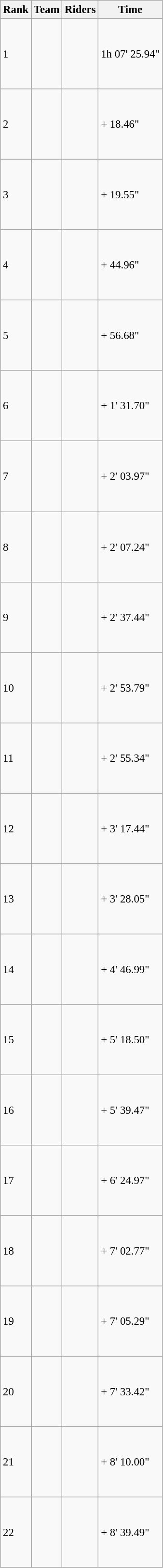<table class="wikitable" style="font-size:95%; text-align:left;">
<tr>
<th>Rank</th>
<th>Team</th>
<th>Riders</th>
<th>Time</th>
</tr>
<tr>
<td>1</td>
<td> </td>
<td><br><br><br><br><br></td>
<td>1h 07' 25.94"</td>
</tr>
<tr>
<td>2</td>
<td> </td>
<td><br><br><br><br><br></td>
<td>+ 18.46"</td>
</tr>
<tr>
<td>3</td>
<td> </td>
<td><br><br><br><br><br></td>
<td>+ 19.55"</td>
</tr>
<tr>
<td>4</td>
<td> </td>
<td><br><br><br><br><br></td>
<td>+ 44.96"</td>
</tr>
<tr>
<td>5</td>
<td> </td>
<td><br><br><br><br><br></td>
<td>+ 56.68"</td>
</tr>
<tr>
<td>6</td>
<td> </td>
<td><br><br><br><br><br></td>
<td>+ 1' 31.70"</td>
</tr>
<tr>
<td>7</td>
<td> </td>
<td><br><br><br><br><br></td>
<td>+ 2' 03.97"</td>
</tr>
<tr>
<td>8</td>
<td> </td>
<td><br><br><br><br><br></td>
<td>+ 2' 07.24"</td>
</tr>
<tr>
<td>9</td>
<td> </td>
<td><br><br><br><br><br></td>
<td>+ 2' 37.44"</td>
</tr>
<tr>
<td>10</td>
<td> </td>
<td><br><br><br><br><br></td>
<td>+ 2' 53.79"</td>
</tr>
<tr>
<td>11</td>
<td> </td>
<td><br><br><br><br><br></td>
<td>+ 2' 55.34"</td>
</tr>
<tr>
<td>12</td>
<td> </td>
<td><br><br><br><br><br></td>
<td>+ 3' 17.44"</td>
</tr>
<tr>
<td>13</td>
<td> </td>
<td><br><br><br><br><br></td>
<td>+ 3' 28.05"</td>
</tr>
<tr>
<td>14</td>
<td> </td>
<td><br><br><br><br><br></td>
<td>+ 4' 46.99"</td>
</tr>
<tr>
<td>15</td>
<td> </td>
<td><br><br><br><br><br></td>
<td>+ 5' 18.50"</td>
</tr>
<tr>
<td>16</td>
<td> </td>
<td><br><br><br><br><br></td>
<td>+ 5' 39.47"</td>
</tr>
<tr>
<td>17</td>
<td> </td>
<td><br><br><br><br><br></td>
<td>+ 6' 24.97"</td>
</tr>
<tr>
<td>18</td>
<td> </td>
<td><br><br><br><br><br></td>
<td>+ 7' 02.77"</td>
</tr>
<tr>
<td>19</td>
<td> </td>
<td><br><br><br><br><br></td>
<td>+ 7' 05.29"</td>
</tr>
<tr>
<td>20</td>
<td> </td>
<td><br><br><br><br><br></td>
<td>+ 7' 33.42"</td>
</tr>
<tr>
<td>21</td>
<td> </td>
<td><br><br><br><br><br></td>
<td>+ 8' 10.00"</td>
</tr>
<tr>
<td>22</td>
<td> </td>
<td><br><br><br><br><br></td>
<td>+ 8' 39.49"</td>
</tr>
</table>
